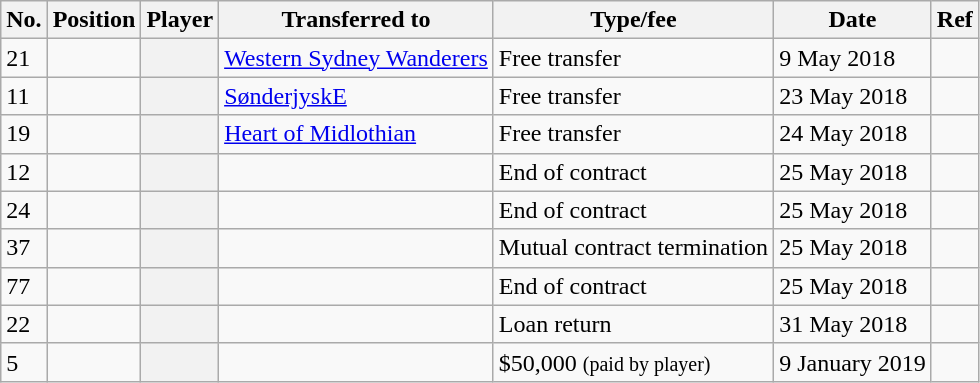<table class="wikitable plainrowheaders sortable" style="text-align:center; text-align:left">
<tr>
<th scope="col">No.</th>
<th scope="col">Position</th>
<th scope="col">Player</th>
<th scope="col">Transferred to</th>
<th scope="col">Type/fee</th>
<th scope="col">Date</th>
<th scope="col" class="unsortable">Ref</th>
</tr>
<tr>
<td>21</td>
<td></td>
<th scope="row"></th>
<td><a href='#'>Western Sydney Wanderers</a></td>
<td>Free transfer</td>
<td>9 May 2018</td>
<td></td>
</tr>
<tr>
<td>11</td>
<td></td>
<th scope="row"></th>
<td> <a href='#'>SønderjyskE</a></td>
<td>Free transfer</td>
<td>23 May 2018</td>
<td></td>
</tr>
<tr>
<td>19</td>
<td></td>
<th scope="row"></th>
<td> <a href='#'>Heart of Midlothian</a></td>
<td>Free transfer</td>
<td>24 May 2018</td>
<td></td>
</tr>
<tr>
<td>12</td>
<td></td>
<th scope="row"></th>
<td></td>
<td>End of contract</td>
<td>25 May 2018</td>
<td></td>
</tr>
<tr>
<td>24</td>
<td></td>
<th scope="row"></th>
<td></td>
<td>End of contract</td>
<td>25 May 2018</td>
<td></td>
</tr>
<tr>
<td>37</td>
<td></td>
<th scope="row"></th>
<td></td>
<td>Mutual contract termination</td>
<td>25 May 2018</td>
<td></td>
</tr>
<tr>
<td>77</td>
<td></td>
<th scope="row"></th>
<td></td>
<td>End of contract</td>
<td>25 May 2018</td>
<td></td>
</tr>
<tr>
<td>22</td>
<td></td>
<th scope="row"></th>
<td></td>
<td>Loan return</td>
<td>31 May 2018</td>
<td></td>
</tr>
<tr>
<td>5</td>
<td></td>
<th scope="row"></th>
<td></td>
<td>$50,000 <small>(paid by player)</small></td>
<td>9 January 2019</td>
<td></td>
</tr>
</table>
